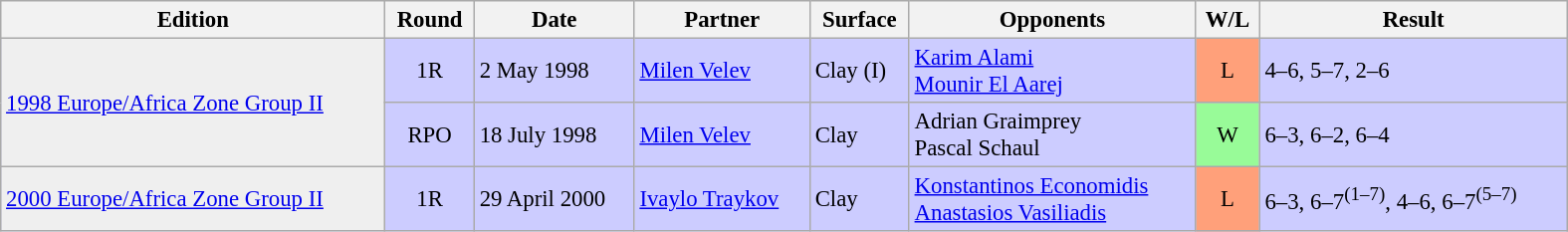<table class="wikitable" style="font-size:95%;" width="1050">
<tr>
<th>Edition</th>
<th>Round</th>
<th>Date</th>
<th>Partner</th>
<th>Surface</th>
<th>Opponents</th>
<th>W/L</th>
<th>Result</th>
</tr>
<tr bgcolor=#CCCCFF>
<td bgcolor=#efefef rowspan=2><a href='#'>1998 Europe/Africa Zone Group II</a></td>
<td align=center>1R</td>
<td>2 May 1998</td>
<td> <a href='#'>Milen Velev</a></td>
<td>Clay (I)</td>
<td> <a href='#'>Karim Alami</a><br> <a href='#'>Mounir El Aarej</a></td>
<td bgcolor=#FFA07A align=center>L</td>
<td>4–6, 5–7, 2–6</td>
</tr>
<tr bgcolor=#CCCCFF>
<td align=center>RPO</td>
<td>18 July 1998</td>
<td> <a href='#'>Milen Velev</a></td>
<td>Clay</td>
<td> Adrian Graimprey<br> Pascal Schaul</td>
<td bgcolor=#98FB98 align=center>W</td>
<td>6–3, 6–2, 6–4</td>
</tr>
<tr bgcolor=#CCCCFF>
<td bgcolor=#efefef><a href='#'>2000 Europe/Africa Zone Group II</a></td>
<td align=center>1R</td>
<td>29 April 2000</td>
<td> <a href='#'>Ivaylo Traykov</a></td>
<td>Clay</td>
<td> <a href='#'>Konstantinos Economidis</a><br> <a href='#'>Anastasios Vasiliadis</a></td>
<td bgcolor=#FFA07A align=center>L</td>
<td>6–3, 6–7<sup>(1–7)</sup>, 4–6, 6–7<sup>(5–7)</sup></td>
</tr>
</table>
